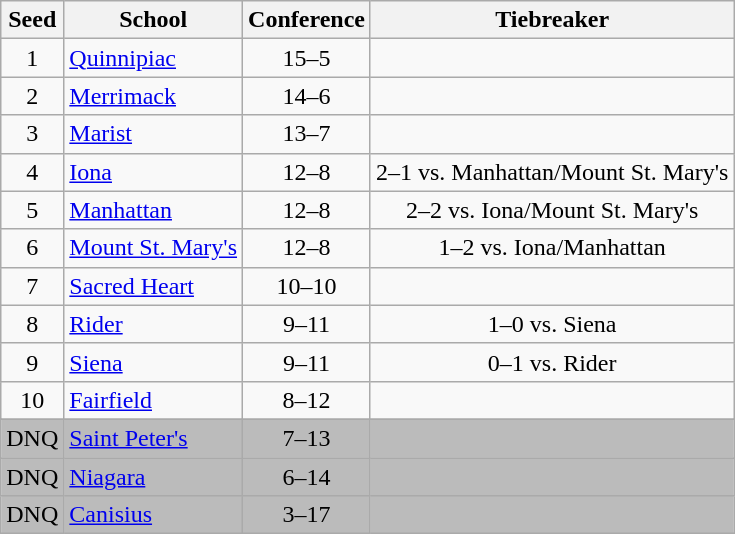<table class="wikitable" style="text-align:center">
<tr>
<th>Seed</th>
<th>School</th>
<th>Conference</th>
<th>Tiebreaker</th>
</tr>
<tr>
<td>1</td>
<td align=left><a href='#'>Quinnipiac</a></td>
<td>15–5</td>
<td></td>
</tr>
<tr>
<td>2</td>
<td align=left><a href='#'>Merrimack</a></td>
<td>14–6</td>
<td></td>
</tr>
<tr>
<td>3</td>
<td align=left><a href='#'>Marist</a></td>
<td>13–7</td>
<td></td>
</tr>
<tr>
<td>4</td>
<td align=left><a href='#'>Iona</a></td>
<td>12–8</td>
<td>2–1 vs. Manhattan/Mount St. Mary's</td>
</tr>
<tr>
<td>5</td>
<td align=left><a href='#'>Manhattan</a></td>
<td>12–8</td>
<td>2–2 vs. Iona/Mount St. Mary's</td>
</tr>
<tr>
<td>6</td>
<td align=left><a href='#'>Mount St. Mary's</a></td>
<td>12–8</td>
<td>1–2 vs. Iona/Manhattan</td>
</tr>
<tr>
<td>7</td>
<td align=left><a href='#'>Sacred Heart</a></td>
<td>10–10</td>
<td></td>
</tr>
<tr>
<td>8</td>
<td align=left><a href='#'>Rider</a></td>
<td>9–11</td>
<td>1–0 vs. Siena</td>
</tr>
<tr>
<td>9</td>
<td align=left><a href='#'>Siena</a></td>
<td>9–11</td>
<td>0–1 vs. Rider</td>
</tr>
<tr>
<td>10</td>
<td align=left><a href='#'>Fairfield</a></td>
<td>8–12</td>
<td></td>
</tr>
<tr>
</tr>
<tr bgcolor="#bbbbbb">
<td>DNQ</td>
<td align="left"><a href='#'>Saint Peter's</a></td>
<td>7–13</td>
<td></td>
</tr>
<tr bgcolor="#bbbbbb">
<td>DNQ</td>
<td align="left"><a href='#'>Niagara</a></td>
<td>6–14</td>
<td></td>
</tr>
<tr bgcolor="#bbbbbb">
<td>DNQ</td>
<td align="left"><a href='#'>Canisius</a></td>
<td>3–17</td>
<td></td>
</tr>
</table>
